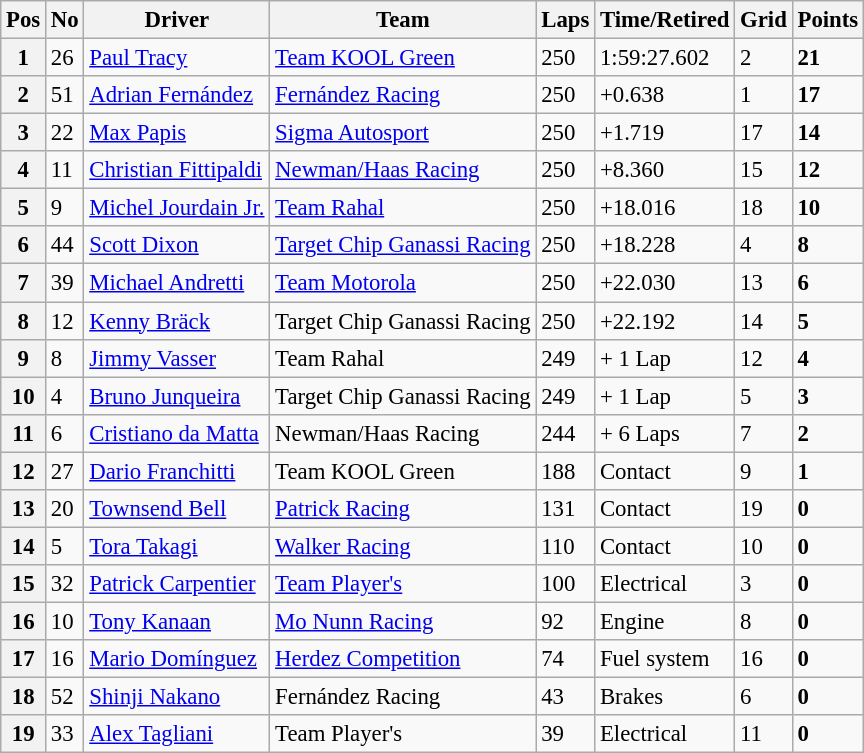<table class="wikitable" style="font-size:95%;">
<tr>
<th>Pos</th>
<th>No</th>
<th>Driver</th>
<th>Team</th>
<th>Laps</th>
<th>Time/Retired</th>
<th>Grid</th>
<th>Points</th>
</tr>
<tr>
<th>1</th>
<td>26</td>
<td> <a href='#'>Paul Tracy</a></td>
<td><a href='#'>Team KOOL Green</a></td>
<td>250</td>
<td>1:59:27.602</td>
<td>2</td>
<td><strong>21</strong></td>
</tr>
<tr>
<th>2</th>
<td>51</td>
<td> <a href='#'>Adrian Fernández</a></td>
<td><a href='#'>Fernández Racing</a></td>
<td>250</td>
<td>+0.638</td>
<td>1</td>
<td><strong>17</strong></td>
</tr>
<tr>
<th>3</th>
<td>22</td>
<td> <a href='#'>Max Papis</a></td>
<td><a href='#'>Sigma Autosport</a></td>
<td>250</td>
<td>+1.719</td>
<td>17</td>
<td><strong>14</strong></td>
</tr>
<tr>
<th>4</th>
<td>11</td>
<td> <a href='#'>Christian Fittipaldi</a></td>
<td><a href='#'>Newman/Haas Racing</a></td>
<td>250</td>
<td>+8.360</td>
<td>15</td>
<td><strong>12</strong></td>
</tr>
<tr>
<th>5</th>
<td>9</td>
<td> <a href='#'>Michel Jourdain Jr.</a></td>
<td><a href='#'>Team Rahal</a></td>
<td>250</td>
<td>+18.016</td>
<td>18</td>
<td><strong>10</strong></td>
</tr>
<tr>
<th>6</th>
<td>44</td>
<td> <a href='#'>Scott Dixon</a></td>
<td><a href='#'>Target Chip Ganassi Racing</a></td>
<td>250</td>
<td>+18.228</td>
<td>4</td>
<td><strong>8</strong></td>
</tr>
<tr>
<th>7</th>
<td>39</td>
<td> <a href='#'>Michael Andretti</a></td>
<td><a href='#'>Team Motorola</a></td>
<td>250</td>
<td>+22.030</td>
<td>13</td>
<td><strong>6</strong></td>
</tr>
<tr>
<th>8</th>
<td>12</td>
<td> <a href='#'>Kenny Bräck</a></td>
<td>Target Chip Ganassi Racing</td>
<td>250</td>
<td>+22.192</td>
<td>14</td>
<td><strong>5</strong></td>
</tr>
<tr>
<th>9</th>
<td>8</td>
<td> <a href='#'>Jimmy Vasser</a></td>
<td>Team Rahal</td>
<td>249</td>
<td>+ 1 Lap</td>
<td>12</td>
<td><strong>4</strong></td>
</tr>
<tr>
<th>10</th>
<td>4</td>
<td> <a href='#'>Bruno Junqueira</a></td>
<td>Target Chip Ganassi Racing</td>
<td>249</td>
<td>+ 1 Lap</td>
<td>5</td>
<td><strong>3</strong></td>
</tr>
<tr>
<th>11</th>
<td>6</td>
<td> <a href='#'>Cristiano da Matta</a></td>
<td>Newman/Haas Racing</td>
<td>244</td>
<td>+ 6 Laps</td>
<td>7</td>
<td><strong>2</strong></td>
</tr>
<tr>
<th>12</th>
<td>27</td>
<td> <a href='#'>Dario Franchitti</a></td>
<td>Team KOOL Green</td>
<td>188</td>
<td>Contact</td>
<td>9</td>
<td><strong>1</strong></td>
</tr>
<tr>
<th>13</th>
<td>20</td>
<td> <a href='#'>Townsend Bell</a></td>
<td><a href='#'>Patrick Racing</a></td>
<td>131</td>
<td>Contact</td>
<td>19</td>
<td><strong>0</strong></td>
</tr>
<tr>
<th>14</th>
<td>5</td>
<td> <a href='#'>Tora Takagi</a></td>
<td><a href='#'>Walker Racing</a></td>
<td>110</td>
<td>Contact</td>
<td>10</td>
<td><strong>0</strong></td>
</tr>
<tr>
<th>15</th>
<td>32</td>
<td> <a href='#'>Patrick Carpentier</a></td>
<td><a href='#'>Team Player's</a></td>
<td>100</td>
<td>Electrical</td>
<td>3</td>
<td><strong>0</strong></td>
</tr>
<tr>
<th>16</th>
<td>10</td>
<td> <a href='#'>Tony Kanaan</a></td>
<td><a href='#'>Mo Nunn Racing</a></td>
<td>92</td>
<td>Engine</td>
<td>8</td>
<td><strong>0</strong></td>
</tr>
<tr>
<th>17</th>
<td>16</td>
<td> <a href='#'>Mario Domínguez</a></td>
<td><a href='#'>Herdez Competition</a></td>
<td>74</td>
<td>Fuel system</td>
<td>16</td>
<td><strong>0</strong></td>
</tr>
<tr>
<th>18</th>
<td>52</td>
<td> <a href='#'>Shinji Nakano</a></td>
<td>Fernández Racing</td>
<td>43</td>
<td>Brakes</td>
<td>6</td>
<td><strong>0</strong></td>
</tr>
<tr>
<th>19</th>
<td>33</td>
<td> <a href='#'>Alex Tagliani</a></td>
<td>Team Player's</td>
<td>39</td>
<td>Electrical</td>
<td>11</td>
<td><strong>0</strong></td>
</tr>
</table>
